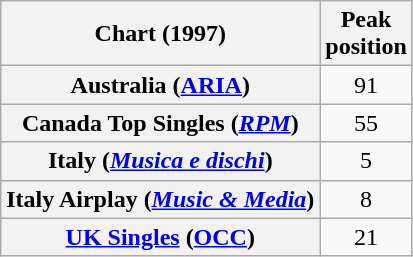<table class="wikitable sortable plainrowheaders" style="text-align:center">
<tr>
<th scope="col">Chart (1997)</th>
<th scope="col">Peak<br>position</th>
</tr>
<tr>
<th scope="row">Australia (<a href='#'>ARIA</a>)</th>
<td>91</td>
</tr>
<tr>
<th scope="row">Canada Top Singles (<em><a href='#'>RPM</a></em>)</th>
<td>55</td>
</tr>
<tr>
<th scope="row">Italy (<em><a href='#'>Musica e dischi</a></em>)</th>
<td>5</td>
</tr>
<tr>
<th scope="row">Italy Airplay (<em><a href='#'>Music & Media</a></em>)</th>
<td>8</td>
</tr>
<tr>
<th scope="row"><a href='#'>UK Singles</a> (<a href='#'>OCC</a>)</th>
<td>21</td>
</tr>
</table>
